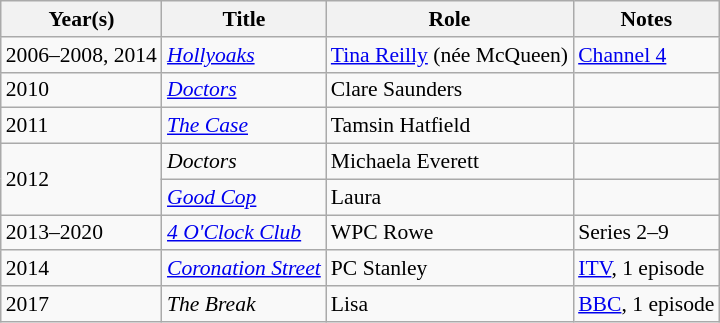<table class="wikitable" style="font-size: 90%;">
<tr>
<th>Year(s)</th>
<th>Title</th>
<th>Role</th>
<th>Notes</th>
</tr>
<tr>
<td>2006–2008, 2014</td>
<td><em><a href='#'>Hollyoaks</a></em></td>
<td><a href='#'>Tina Reilly</a> (née McQueen)</td>
<td><a href='#'>Channel 4</a></td>
</tr>
<tr>
<td>2010</td>
<td><em><a href='#'>Doctors</a></em></td>
<td>Clare Saunders</td>
<td></td>
</tr>
<tr>
<td>2011</td>
<td><em><a href='#'>The Case</a></em></td>
<td>Tamsin Hatfield</td>
<td></td>
</tr>
<tr>
<td rowspan="2">2012</td>
<td><em>Doctors</em></td>
<td>Michaela Everett</td>
<td></td>
</tr>
<tr>
<td><em><a href='#'>Good Cop</a></em></td>
<td>Laura</td>
<td></td>
</tr>
<tr>
<td>2013–2020</td>
<td><em><a href='#'>4 O'Clock Club</a></em></td>
<td>WPC Rowe</td>
<td>Series 2–9</td>
</tr>
<tr>
<td>2014</td>
<td><em><a href='#'>Coronation Street</a></em></td>
<td>PC Stanley</td>
<td><a href='#'>ITV</a>, 1 episode</td>
</tr>
<tr>
<td>2017</td>
<td><em>The Break</em></td>
<td>Lisa</td>
<td><a href='#'>BBC</a>, 1 episode</td>
</tr>
</table>
